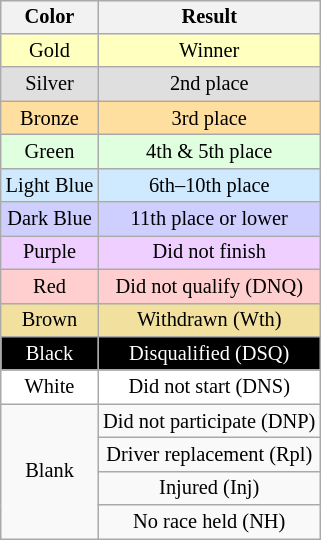<table style="margin-right:0; font-size:85%; text-align:center;" class="wikitable" align="right">
<tr>
<th>Color</th>
<th>Result</th>
</tr>
<tr style="background:#FFFFBF;">
<td>Gold</td>
<td>Winner</td>
</tr>
<tr style="background:#DFDFDF;">
<td>Silver</td>
<td>2nd place</td>
</tr>
<tr style="background:#FFDF9F;">
<td>Bronze</td>
<td>3rd place</td>
</tr>
<tr style="background:#DFFFDF;">
<td>Green</td>
<td>4th & 5th place</td>
</tr>
<tr style="background:#CFEAFF;">
<td>Light Blue</td>
<td>6th–10th place</td>
</tr>
<tr style="background:#CFCFFF;">
<td>Dark Blue</td>
<td>11th place or lower</td>
</tr>
<tr style="background:#EFCFFF;">
<td>Purple</td>
<td>Did not finish</td>
</tr>
<tr style="background:#FFCFCF;">
<td>Red</td>
<td>Did not qualify (DNQ)</td>
</tr>
<tr style="background:#F2E09F;">
<td>Brown</td>
<td>Withdrawn (Wth)</td>
</tr>
<tr style="background:#000000; color:white;">
<td>Black</td>
<td>Disqualified (DSQ)</td>
</tr>
<tr style="background:#FFFFFF;">
<td>White</td>
<td>Did not start (DNS)</td>
</tr>
<tr>
<td rowspan="4">Blank</td>
<td>Did not participate (DNP)</td>
</tr>
<tr>
<td>Driver replacement (Rpl)</td>
</tr>
<tr>
<td>Injured (Inj)</td>
</tr>
<tr>
<td>No race held (NH)</td>
</tr>
</table>
